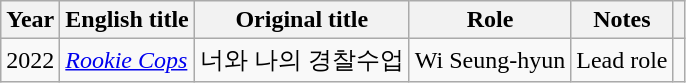<table class="wikitable">
<tr>
<th>Year</th>
<th>English title</th>
<th>Original title</th>
<th>Role</th>
<th>Notes</th>
<th></th>
</tr>
<tr>
<td>2022</td>
<td><em><a href='#'>Rookie Cops</a></em></td>
<td>너와 나의 경찰수업</td>
<td>Wi Seung-hyun</td>
<td>Lead role</td>
<td></td>
</tr>
</table>
